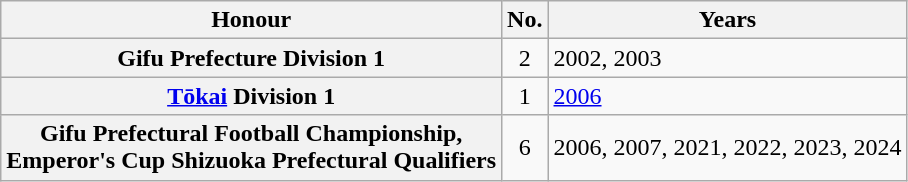<table class="wikitable plainrowheaders">
<tr>
<th scope=col>Honour</th>
<th scope=col>No.</th>
<th scope=col>Years</th>
</tr>
<tr>
<th scope=row>Gifu Prefecture Division 1</th>
<td align="center">2</td>
<td>2002, 2003</td>
</tr>
<tr>
<th scope=row><a href='#'>Tōkai</a> Division 1</th>
<td align="center">1</td>
<td><a href='#'>2006</a></td>
</tr>
<tr>
<th scope=row>Gifu Prefectural Football Championship, <br>Emperor's Cup Shizuoka Prefectural Qualifiers</th>
<td align="center">6</td>
<td>2006, 2007, 2021, 2022, 2023, 2024</td>
</tr>
</table>
